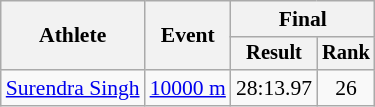<table class=wikitable style="font-size:90%">
<tr>
<th rowspan="2">Athlete</th>
<th rowspan="2">Event</th>
<th colspan="2">Final</th>
</tr>
<tr style="font-size:95%">
<th>Result</th>
<th>Rank</th>
</tr>
<tr align=center>
<td align=left><a href='#'>Surendra Singh</a></td>
<td align=left><a href='#'>10000 m</a></td>
<td>28:13.97</td>
<td>26</td>
</tr>
</table>
